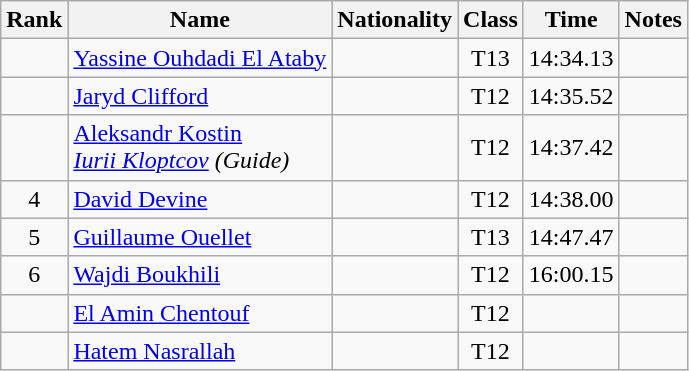<table class="wikitable sortable" style="text-align:center">
<tr>
<th>Rank</th>
<th>Name</th>
<th>Nationality</th>
<th>Class</th>
<th>Time</th>
<th>Notes</th>
</tr>
<tr>
<td></td>
<td align="left"><a href='#'>Yassine Ouhdadi El Ataby</a></td>
<td align="left"></td>
<td>T13</td>
<td>14:34.13</td>
<td></td>
</tr>
<tr>
<td></td>
<td align="left"><a href='#'>Jaryd Clifford</a></td>
<td align="left"></td>
<td>T12</td>
<td>14:35.52</td>
<td></td>
</tr>
<tr>
<td></td>
<td align="left"><a href='#'>Aleksandr Kostin</a><br><em><a href='#'>Iurii Kloptcov</a> (Guide)</em></td>
<td align="left"></td>
<td>T12</td>
<td>14:37.42</td>
<td></td>
</tr>
<tr>
<td>4</td>
<td align="left"><a href='#'>David Devine</a></td>
<td align="left"></td>
<td>T12</td>
<td>14:38.00</td>
<td></td>
</tr>
<tr>
<td>5</td>
<td align="left"><a href='#'>Guillaume Ouellet</a></td>
<td align="left"></td>
<td>T13</td>
<td>14:47.47</td>
<td></td>
</tr>
<tr>
<td>6</td>
<td align="left"><a href='#'>Wajdi Boukhili</a></td>
<td align="left"></td>
<td>T12</td>
<td>16:00.15</td>
<td></td>
</tr>
<tr>
<td></td>
<td align="left"><a href='#'>El Amin Chentouf</a></td>
<td align="left"></td>
<td>T12</td>
<td></td>
<td></td>
</tr>
<tr>
<td></td>
<td align="left"><a href='#'>Hatem Nasrallah</a></td>
<td align="left"></td>
<td>T12</td>
<td></td>
<td></td>
</tr>
</table>
